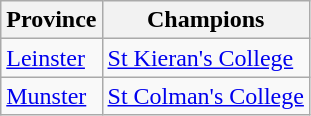<table class="wikitable">
<tr>
<th>Province</th>
<th>Champions</th>
</tr>
<tr>
<td><a href='#'>Leinster</a></td>
<td><a href='#'>St Kieran's College</a></td>
</tr>
<tr>
<td><a href='#'>Munster</a></td>
<td><a href='#'>St Colman's College</a></td>
</tr>
</table>
